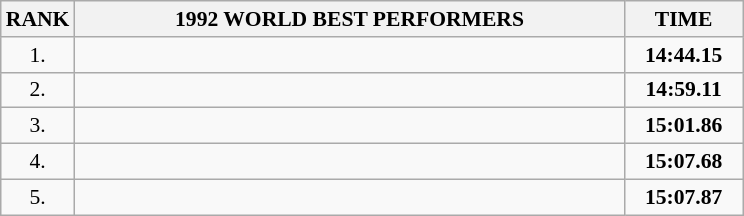<table class="wikitable" style="border-collapse: collapse; font-size: 90%;">
<tr>
<th>RANK</th>
<th align="center" style="width: 25em">1992 WORLD BEST PERFORMERS</th>
<th align="center" style="width: 5em">TIME</th>
</tr>
<tr>
<td align="center">1.</td>
<td></td>
<td align="center"><strong>14:44.15</strong></td>
</tr>
<tr>
<td align="center">2.</td>
<td></td>
<td align="center"><strong>14:59.11</strong></td>
</tr>
<tr>
<td align="center">3.</td>
<td></td>
<td align="center"><strong>15:01.86</strong></td>
</tr>
<tr>
<td align="center">4.</td>
<td></td>
<td align="center"><strong>15:07.68</strong></td>
</tr>
<tr>
<td align="center">5.</td>
<td></td>
<td align="center"><strong>15:07.87</strong></td>
</tr>
</table>
